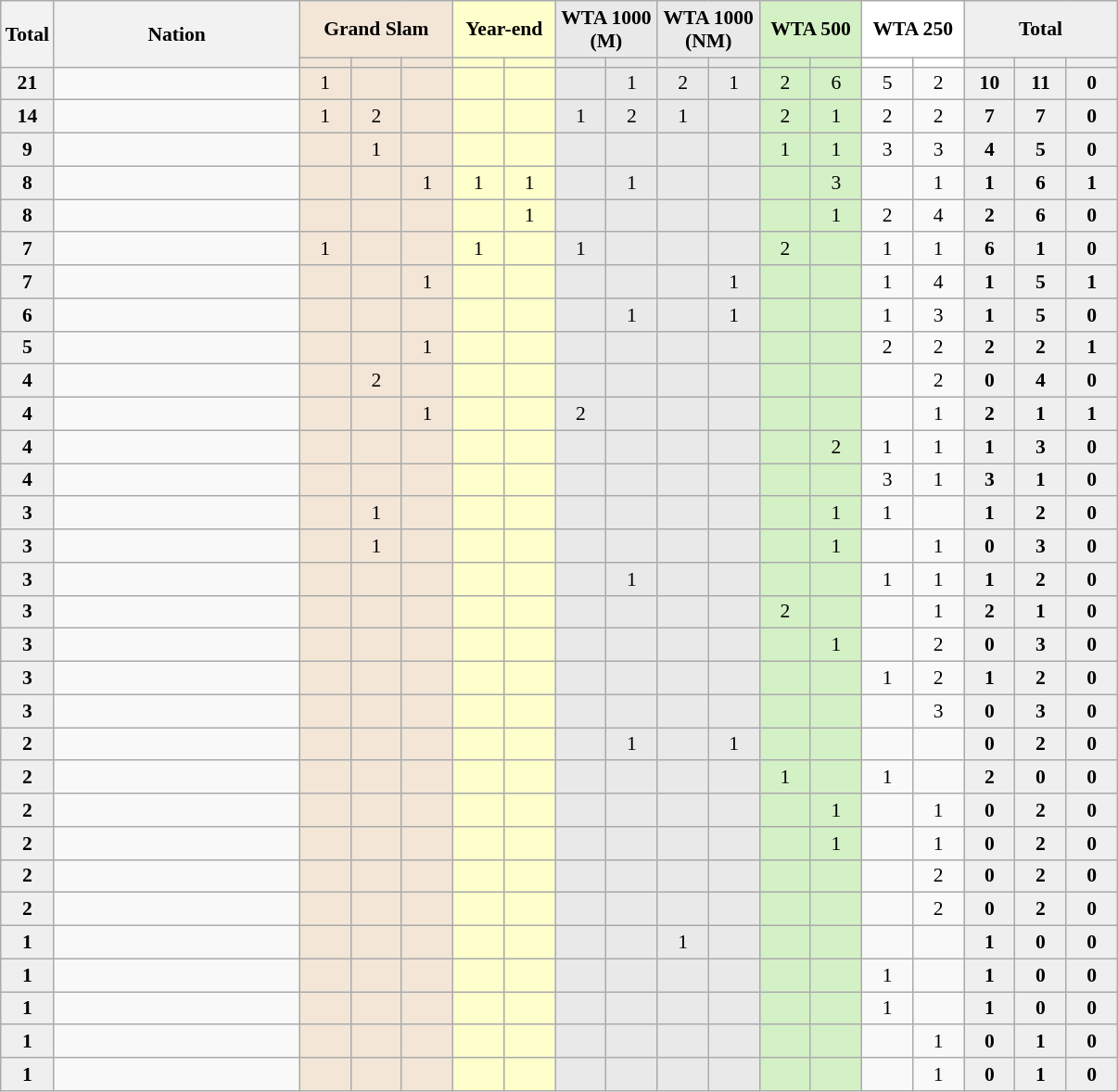<table class="sortable wikitable nowrap" style="font-size:90%">
<tr>
<th rowspan="2">Total</th>
<th rowspan="2" width=170>Nation</th>
<th style="background-color:#f3e6d7;" colspan="3">Grand Slam</th>
<th style="background-color:#ffc;" colspan="2">Year-end</th>
<th style="background-color:#e9e9e9;" colspan="2">WTA 1000 (M)</th>
<th style="background-color:#e9e9e9;" colspan="2">WTA 1000 (NM)</th>
<th style="background-color:#d4f1c5;" colspan="2">WTA 500</th>
<th style="background-color:#fff;" colspan="2">WTA 250</th>
<th style="background-color:#efefef;" colspan="3">Total</th>
</tr>
<tr>
<th style="width:30px; background-color:#f3e6d7;"></th>
<th style="width:30px; background-color:#f3e6d7;"></th>
<th style="width:30px; background-color:#f3e6d7;"></th>
<th style="width:30px; background-color:#ffc;"></th>
<th style="width:30px; background-color:#ffc;"></th>
<th style="width:30px; background-color:#e9e9e9;"></th>
<th style="width:30px; background-color:#e9e9e9;"></th>
<th style="width:30px; background-color:#e9e9e9;"></th>
<th style="width:30px; background-color:#e9e9e9;"></th>
<th style="width:30px; background-color:#d4f1c5;"></th>
<th style="width:30px; background-color:#d4f1c5;"></th>
<th style="width:30px; background-color:#fff;"></th>
<th style="width:30px; background-color:#fff;"></th>
<th style="width:30px; background-color:#efefef;"></th>
<th style="width:30px; background-color:#efefef;"></th>
<th style="width:30px; background-color:#efefef;"></th>
</tr>
<tr style="text-align:center">
<td style="background:#efefef;"><strong>21</strong></td>
<td style="text-align:left"></td>
<td style="background:#F3E6D7;">1</td>
<td style="background:#F3E6D7;"></td>
<td style="background:#F3E6D7;"></td>
<td style="background:#ffc;"></td>
<td style="background:#ffc;"></td>
<td style="background:#e9e9e9;"></td>
<td style="background:#e9e9e9;">1</td>
<td style="background:#E9E9E9;">2</td>
<td style="background:#E9E9E9;">1</td>
<td style="background:#D4F1C5;">2</td>
<td style="background:#D4F1C5;">6</td>
<td>5</td>
<td>2</td>
<td style="background:#efefef;"><strong>10</strong></td>
<td style="background:#efefef;"><strong>11</strong></td>
<td style="background:#efefef;"><strong>0</strong></td>
</tr>
<tr style="text-align:center">
<td style="background:#efefef;"><strong>14</strong></td>
<td style="text-align:left"></td>
<td style="background:#F3E6D7;">1</td>
<td style="background:#F3E6D7;">2</td>
<td style="background:#F3E6D7;"></td>
<td style="background:#ffc;"></td>
<td style="background:#ffc;"></td>
<td style="background:#e9e9e9;">1</td>
<td style="background:#e9e9e9;">2</td>
<td style="background:#E9E9E9;">1</td>
<td style="background:#E9E9E9;"></td>
<td style="background:#D4F1C5;">2</td>
<td style="background:#D4F1C5;">1</td>
<td>2</td>
<td>2</td>
<td style="background:#efefef;"><strong>7</strong></td>
<td style="background:#efefef;"><strong>7</strong></td>
<td style="background:#efefef;"><strong>0</strong></td>
</tr>
<tr style="text-align:center">
<td style="background:#efefef;"><strong>9</strong></td>
<td style="text-align:left"></td>
<td style="background:#F3E6D7;"></td>
<td style="background:#F3E6D7;">1</td>
<td style="background:#F3E6D7;"></td>
<td style="background:#ffc;"></td>
<td style="background:#ffc;"></td>
<td style="background:#e9e9e9;"></td>
<td style="background:#e9e9e9;"></td>
<td style="background:#E9E9E9;"></td>
<td style="background:#E9E9E9;"></td>
<td style="background:#D4F1C5;">1</td>
<td style="background:#D4F1C5;">1</td>
<td>3</td>
<td>3</td>
<td style="background:#efefef;"><strong>4</strong></td>
<td style="background:#efefef;"><strong>5</strong></td>
<td style="background:#efefef;"><strong>0</strong></td>
</tr>
<tr style="text-align:center">
<td style="background:#efefef;"><strong>8</strong></td>
<td style="text-align:left"></td>
<td style="background:#F3E6D7;"></td>
<td style="background:#F3E6D7;"></td>
<td style="background:#F3E6D7;">1</td>
<td style="background:#ffc;">1</td>
<td style="background:#ffc;">1</td>
<td style="background:#e9e9e9;"></td>
<td style="background:#e9e9e9;">1</td>
<td style="background:#E9E9E9;"></td>
<td style="background:#E9E9E9;"></td>
<td style="background:#D4F1C5;"></td>
<td style="background:#D4F1C5;">3</td>
<td></td>
<td>1</td>
<td style="background:#efefef;"><strong>1</strong></td>
<td style="background:#efefef;"><strong>6</strong></td>
<td style="background:#efefef;"><strong>1</strong></td>
</tr>
<tr style="text-align:center">
<td style="background:#efefef;"><strong>8</strong></td>
<td style="text-align:left"></td>
<td style="background:#F3E6D7;"></td>
<td style="background:#F3E6D7;"></td>
<td style="background:#F3E6D7;"></td>
<td style="background:#ffc;"></td>
<td style="background:#ffc;">1</td>
<td style="background:#e9e9e9;"></td>
<td style="background:#e9e9e9;"></td>
<td style="background:#E9E9E9;"></td>
<td style="background:#E9E9E9;"></td>
<td style="background:#D4F1C5;"></td>
<td style="background:#D4F1C5;">1</td>
<td>2</td>
<td>4</td>
<td style="background:#efefef;"><strong>2</strong></td>
<td style="background:#efefef;"><strong>6</strong></td>
<td style="background:#efefef;"><strong>0</strong></td>
</tr>
<tr style="text-align:center">
<td style="background:#efefef;"><strong>7</strong></td>
<td style="text-align:left"></td>
<td style="background:#F3E6D7;">1</td>
<td style="background:#F3E6D7;"></td>
<td style="background:#F3E6D7;"></td>
<td style="background:#ffc;">1</td>
<td style="background:#ffc;"></td>
<td style="background:#e9e9e9;">1</td>
<td style="background:#e9e9e9;"></td>
<td style="background:#E9E9E9;"></td>
<td style="background:#E9E9E9;"></td>
<td style="background:#D4F1C5;">2</td>
<td style="background:#D4F1C5;"></td>
<td>1</td>
<td>1</td>
<td style="background:#efefef;"><strong>6</strong></td>
<td style="background:#efefef;"><strong>1</strong></td>
<td style="background:#efefef;"><strong>0</strong></td>
</tr>
<tr style="text-align:center">
<td style="background:#efefef;"><strong>7</strong></td>
<td style="text-align:left"></td>
<td style="background:#F3E6D7;"></td>
<td style="background:#F3E6D7;"></td>
<td style="background:#F3E6D7;">1</td>
<td style="background:#ffc;"></td>
<td style="background:#ffc;"></td>
<td style="background:#e9e9e9;"></td>
<td style="background:#e9e9e9;"></td>
<td style="background:#E9E9E9;"></td>
<td style="background:#E9E9E9;">1</td>
<td style="background:#D4F1C5;"></td>
<td style="background:#D4F1C5;"></td>
<td>1</td>
<td>4</td>
<td style="background:#efefef;"><strong>1</strong></td>
<td style="background:#efefef;"><strong>5</strong></td>
<td style="background:#efefef;"><strong>1</strong></td>
</tr>
<tr style="text-align:center">
<td style="background:#efefef;"><strong>6</strong></td>
<td style="text-align:left"></td>
<td style="background:#F3E6D7;"></td>
<td style="background:#F3E6D7;"></td>
<td style="background:#F3E6D7;"></td>
<td style="background:#ffc;"></td>
<td style="background:#ffc;"></td>
<td style="background:#e9e9e9;"></td>
<td style="background:#e9e9e9;">1</td>
<td style="background:#E9E9E9;"></td>
<td style="background:#E9E9E9;">1</td>
<td style="background:#D4F1C5;"></td>
<td style="background:#D4F1C5;"></td>
<td>1</td>
<td>3</td>
<td style="background:#efefef;"><strong>1</strong></td>
<td style="background:#efefef;"><strong>5</strong></td>
<td style="background:#efefef;"><strong>0</strong></td>
</tr>
<tr style="text-align:center">
<td style="background:#efefef;"><strong>5</strong></td>
<td style="text-align:left"></td>
<td style="background:#F3E6D7;"></td>
<td style="background:#F3E6D7;"></td>
<td style="background:#F3E6D7;">1</td>
<td style="background:#ffc;"></td>
<td style="background:#ffc;"></td>
<td style="background:#e9e9e9;"></td>
<td style="background:#e9e9e9;"></td>
<td style="background:#E9E9E9;"></td>
<td style="background:#E9E9E9;"></td>
<td style="background:#D4F1C5;"></td>
<td style="background:#D4F1C5;"></td>
<td>2</td>
<td>2</td>
<td style="background:#efefef;"><strong>2</strong></td>
<td style="background:#efefef;"><strong>2</strong></td>
<td style="background:#efefef;"><strong>1</strong></td>
</tr>
<tr style="text-align:center">
<td style="background:#efefef;"><strong>4</strong></td>
<td style="text-align:left"></td>
<td style="background:#F3E6D7;"></td>
<td style="background:#F3E6D7;">2</td>
<td style="background:#F3E6D7;"></td>
<td style="background:#ffc;"></td>
<td style="background:#ffc;"></td>
<td style="background:#e9e9e9;"></td>
<td style="background:#e9e9e9;"></td>
<td style="background:#E9E9E9;"></td>
<td style="background:#E9E9E9;"></td>
<td style="background:#D4F1C5;"></td>
<td style="background:#D4F1C5;"></td>
<td></td>
<td>2</td>
<td style="background:#efefef;"><strong>0</strong></td>
<td style="background:#efefef;"><strong>4</strong></td>
<td style="background:#efefef;"><strong>0</strong></td>
</tr>
<tr style="text-align:center">
<td style="background:#efefef;"><strong>4</strong></td>
<td style="text-align:left"></td>
<td style="background:#F3E6D7;"></td>
<td style="background:#F3E6D7;"></td>
<td style="background:#F3E6D7;">1</td>
<td style="background:#ffc;"></td>
<td style="background:#ffc;"></td>
<td style="background:#e9e9e9;">2</td>
<td style="background:#e9e9e9;"></td>
<td style="background:#E9E9E9;"></td>
<td style="background:#E9E9E9;"></td>
<td style="background:#D4F1C5;"></td>
<td style="background:#D4F1C5;"></td>
<td></td>
<td>1</td>
<td style="background:#efefef;"><strong>2</strong></td>
<td style="background:#efefef;"><strong>1</strong></td>
<td style="background:#efefef;"><strong>1</strong></td>
</tr>
<tr style="text-align:center">
<td style="background:#efefef;"><strong>4</strong></td>
<td style="text-align:left"></td>
<td style="background:#F3E6D7;"></td>
<td style="background:#F3E6D7;"></td>
<td style="background:#F3E6D7;"></td>
<td style="background:#ffc;"></td>
<td style="background:#ffc;"></td>
<td style="background:#e9e9e9;"></td>
<td style="background:#e9e9e9;"></td>
<td style="background:#E9E9E9;"></td>
<td style="background:#E9E9E9;"></td>
<td style="background:#D4F1C5;"></td>
<td style="background:#D4F1C5;">2</td>
<td>1</td>
<td>1</td>
<td style="background:#efefef;"><strong>1</strong></td>
<td style="background:#efefef;"><strong>3</strong></td>
<td style="background:#efefef;"><strong>0</strong></td>
</tr>
<tr style="text-align:center">
<td style="background:#efefef;"><strong>4</strong></td>
<td style="text-align:left"></td>
<td style="background:#F3E6D7;"></td>
<td style="background:#F3E6D7;"></td>
<td style="background:#F3E6D7;"></td>
<td style="background:#ffc;"></td>
<td style="background:#ffc;"></td>
<td style="background:#e9e9e9;"></td>
<td style="background:#e9e9e9;"></td>
<td style="background:#E9E9E9;"></td>
<td style="background:#E9E9E9;"></td>
<td style="background:#D4F1C5;"></td>
<td style="background:#D4F1C5;"></td>
<td>3</td>
<td>1</td>
<td style="background:#efefef;"><strong>3</strong></td>
<td style="background:#efefef;"><strong>1</strong></td>
<td style="background:#efefef;"><strong>0</strong></td>
</tr>
<tr style="text-align:center">
<td style="background:#efefef;"><strong>3</strong></td>
<td style="text-align:left"></td>
<td style="background:#F3E6D7;"></td>
<td style="background:#F3E6D7;">1</td>
<td style="background:#F3E6D7;"></td>
<td style="background:#ffc;"></td>
<td style="background:#ffc;"></td>
<td style="background:#e9e9e9;"></td>
<td style="background:#e9e9e9;"></td>
<td style="background:#E9E9E9;"></td>
<td style="background:#E9E9E9;"></td>
<td style="background:#D4F1C5;"></td>
<td style="background:#D4F1C5;">1</td>
<td>1</td>
<td></td>
<td style="background:#efefef;"><strong>1</strong></td>
<td style="background:#efefef;"><strong>2</strong></td>
<td style="background:#efefef;"><strong>0</strong></td>
</tr>
<tr style="text-align:center">
<td style="background:#efefef;"><strong>3</strong></td>
<td style="text-align:left"></td>
<td style="background:#F3E6D7;"></td>
<td style="background:#F3E6D7;">1</td>
<td style="background:#F3E6D7;"></td>
<td style="background:#ffc;"></td>
<td style="background:#ffc;"></td>
<td style="background:#e9e9e9;"></td>
<td style="background:#e9e9e9;"></td>
<td style="background:#E9E9E9;"></td>
<td style="background:#E9E9E9;"></td>
<td style="background:#D4F1C5;"></td>
<td style="background:#D4F1C5;">1</td>
<td></td>
<td>1</td>
<td style="background:#efefef;"><strong>0</strong></td>
<td style="background:#efefef;"><strong>3</strong></td>
<td style="background:#efefef;"><strong>0</strong></td>
</tr>
<tr style="text-align:center">
<td style="background:#efefef;"><strong>3</strong></td>
<td style="text-align:left"></td>
<td style="background:#F3E6D7;"></td>
<td style="background:#F3E6D7;"></td>
<td style="background:#F3E6D7;"></td>
<td style="background:#ffc;"></td>
<td style="background:#ffc;"></td>
<td style="background:#e9e9e9;"></td>
<td style="background:#e9e9e9;">1</td>
<td style="background:#E9E9E9;"></td>
<td style="background:#E9E9E9;"></td>
<td style="background:#D4F1C5;"></td>
<td style="background:#D4F1C5;"></td>
<td>1</td>
<td>1</td>
<td style="background:#efefef;"><strong>1</strong></td>
<td style="background:#efefef;"><strong>2</strong></td>
<td style="background:#efefef;"><strong>0</strong></td>
</tr>
<tr style="text-align:center">
<td style="background:#efefef;"><strong>3</strong></td>
<td style="text-align:left"></td>
<td style="background:#F3E6D7;"></td>
<td style="background:#F3E6D7;"></td>
<td style="background:#F3E6D7;"></td>
<td style="background:#ffc;"></td>
<td style="background:#ffc;"></td>
<td style="background:#e9e9e9;"></td>
<td style="background:#e9e9e9;"></td>
<td style="background:#E9E9E9;"></td>
<td style="background:#E9E9E9;"></td>
<td style="background:#D4F1C5;">2</td>
<td style="background:#D4F1C5;"></td>
<td></td>
<td>1</td>
<td style="background:#efefef;"><strong>2</strong></td>
<td style="background:#efefef;"><strong>1</strong></td>
<td style="background:#efefef;"><strong>0</strong></td>
</tr>
<tr style="text-align:center">
<td style="background:#efefef;"><strong>3</strong></td>
<td style="text-align:left"></td>
<td style="background:#F3E6D7;"></td>
<td style="background:#F3E6D7;"></td>
<td style="background:#F3E6D7;"></td>
<td style="background:#ffc;"></td>
<td style="background:#ffc;"></td>
<td style="background:#e9e9e9;"></td>
<td style="background:#e9e9e9;"></td>
<td style="background:#E9E9E9;"></td>
<td style="background:#E9E9E9;"></td>
<td style="background:#D4F1C5;"></td>
<td style="background:#D4F1C5;">1</td>
<td></td>
<td>2</td>
<td style="background:#efefef;"><strong>0</strong></td>
<td style="background:#efefef;"><strong>3</strong></td>
<td style="background:#efefef;"><strong>0</strong></td>
</tr>
<tr style="text-align:center">
<td style="background:#efefef;"><strong>3</strong></td>
<td style="text-align:left"></td>
<td style="background:#F3E6D7;"></td>
<td style="background:#F3E6D7;"></td>
<td style="background:#F3E6D7;"></td>
<td style="background:#ffc;"></td>
<td style="background:#ffc;"></td>
<td style="background:#e9e9e9;"></td>
<td style="background:#e9e9e9;"></td>
<td style="background:#E9E9E9;"></td>
<td style="background:#E9E9E9;"></td>
<td style="background:#D4F1C5;"></td>
<td style="background:#D4F1C5;"></td>
<td>1</td>
<td>2</td>
<td style="background:#efefef;"><strong>1</strong></td>
<td style="background:#efefef;"><strong>2</strong></td>
<td style="background:#efefef;"><strong>0</strong></td>
</tr>
<tr style="text-align:center">
<td style="background:#efefef;"><strong>3</strong></td>
<td style="text-align:left"></td>
<td style="background:#F3E6D7;"></td>
<td style="background:#F3E6D7;"></td>
<td style="background:#F3E6D7;"></td>
<td style="background:#ffc;"></td>
<td style="background:#ffc;"></td>
<td style="background:#e9e9e9;"></td>
<td style="background:#e9e9e9;"></td>
<td style="background:#E9E9E9;"></td>
<td style="background:#E9E9E9;"></td>
<td style="background:#D4F1C5;"></td>
<td style="background:#D4F1C5;"></td>
<td></td>
<td>3</td>
<td style="background:#efefef;"><strong>0</strong></td>
<td style="background:#efefef;"><strong>3</strong></td>
<td style="background:#efefef;"><strong>0</strong></td>
</tr>
<tr style="text-align:center">
<td style="background:#efefef;"><strong>2</strong></td>
<td style="text-align:left"></td>
<td style="background:#F3E6D7;"></td>
<td style="background:#F3E6D7;"></td>
<td style="background:#F3E6D7;"></td>
<td style="background:#ffc;"></td>
<td style="background:#ffc;"></td>
<td style="background:#e9e9e9;"></td>
<td style="background:#e9e9e9;">1</td>
<td style="background:#E9E9E9;"></td>
<td style="background:#E9E9E9;">1</td>
<td style="background:#D4F1C5;"></td>
<td style="background:#D4F1C5;"></td>
<td></td>
<td></td>
<td style="background:#efefef;"><strong>0</strong></td>
<td style="background:#efefef;"><strong>2</strong></td>
<td style="background:#efefef;"><strong>0</strong></td>
</tr>
<tr style="text-align:center">
<td style="background:#efefef;"><strong>2</strong></td>
<td style="text-align:left"></td>
<td style="background:#F3E6D7;"></td>
<td style="background:#F3E6D7;"></td>
<td style="background:#F3E6D7;"></td>
<td style="background:#ffc;"></td>
<td style="background:#ffc;"></td>
<td style="background:#e9e9e9;"></td>
<td style="background:#e9e9e9;"></td>
<td style="background:#E9E9E9;"></td>
<td style="background:#E9E9E9;"></td>
<td style="background:#D4F1C5;">1</td>
<td style="background:#D4F1C5;"></td>
<td>1</td>
<td></td>
<td style="background:#efefef;"><strong>2</strong></td>
<td style="background:#efefef;"><strong>0</strong></td>
<td style="background:#efefef;"><strong>0</strong></td>
</tr>
<tr style="text-align:center">
<td style="background:#efefef;"><strong>2</strong></td>
<td style="text-align:left"></td>
<td style="background:#F3E6D7;"></td>
<td style="background:#F3E6D7;"></td>
<td style="background:#F3E6D7;"></td>
<td style="background:#ffc;"></td>
<td style="background:#ffc;"></td>
<td style="background:#e9e9e9;"></td>
<td style="background:#e9e9e9;"></td>
<td style="background:#E9E9E9;"></td>
<td style="background:#E9E9E9;"></td>
<td style="background:#D4F1C5;"></td>
<td style="background:#D4F1C5;">1</td>
<td></td>
<td>1</td>
<td style="background:#efefef;"><strong>0</strong></td>
<td style="background:#efefef;"><strong>2</strong></td>
<td style="background:#efefef;"><strong>0</strong></td>
</tr>
<tr style="text-align:center">
<td style="background:#efefef;"><strong>2</strong></td>
<td style="text-align:left"></td>
<td style="background:#F3E6D7;"></td>
<td style="background:#F3E6D7;"></td>
<td style="background:#F3E6D7;"></td>
<td style="background:#ffc;"></td>
<td style="background:#ffc;"></td>
<td style="background:#e9e9e9;"></td>
<td style="background:#e9e9e9;"></td>
<td style="background:#E9E9E9;"></td>
<td style="background:#E9E9E9;"></td>
<td style="background:#D4F1C5;"></td>
<td style="background:#D4F1C5;">1</td>
<td></td>
<td>1</td>
<td style="background:#efefef;"><strong>0</strong></td>
<td style="background:#efefef;"><strong>2</strong></td>
<td style="background:#efefef;"><strong>0</strong></td>
</tr>
<tr style="text-align:center">
<td style="background:#efefef;"><strong>2</strong></td>
<td style="text-align:left"></td>
<td style="background:#F3E6D7;"></td>
<td style="background:#F3E6D7;"></td>
<td style="background:#F3E6D7;"></td>
<td style="background:#ffc;"></td>
<td style="background:#ffc;"></td>
<td style="background:#e9e9e9;"></td>
<td style="background:#e9e9e9;"></td>
<td style="background:#E9E9E9;"></td>
<td style="background:#E9E9E9;"></td>
<td style="background:#D4F1C5;"></td>
<td style="background:#D4F1C5;"></td>
<td></td>
<td>2</td>
<td style="background:#efefef;"><strong>0</strong></td>
<td style="background:#efefef;"><strong>2</strong></td>
<td style="background:#efefef;"><strong>0</strong></td>
</tr>
<tr style="text-align:center">
<td style="background:#efefef;"><strong>2</strong></td>
<td style="text-align:left"></td>
<td style="background:#F3E6D7;"></td>
<td style="background:#F3E6D7;"></td>
<td style="background:#F3E6D7;"></td>
<td style="background:#ffc;"></td>
<td style="background:#ffc;"></td>
<td style="background:#e9e9e9;"></td>
<td style="background:#e9e9e9;"></td>
<td style="background:#E9E9E9;"></td>
<td style="background:#E9E9E9;"></td>
<td style="background:#D4F1C5;"></td>
<td style="background:#D4F1C5;"></td>
<td></td>
<td>2</td>
<td style="background:#efefef;"><strong>0</strong></td>
<td style="background:#efefef;"><strong>2</strong></td>
<td style="background:#efefef;"><strong>0</strong></td>
</tr>
<tr style="text-align:center">
<td style="background:#efefef;"><strong>1</strong></td>
<td style="text-align:left"></td>
<td style="background:#F3E6D7;"></td>
<td style="background:#F3E6D7;"></td>
<td style="background:#F3E6D7;"></td>
<td style="background:#ffc;"></td>
<td style="background:#ffc;"></td>
<td style="background:#e9e9e9;"></td>
<td style="background:#e9e9e9;"></td>
<td style="background:#E9E9E9;">1</td>
<td style="background:#E9E9E9;"></td>
<td style="background:#D4F1C5;"></td>
<td style="background:#D4F1C5;"></td>
<td></td>
<td></td>
<td style="background:#efefef;"><strong>1</strong></td>
<td style="background:#efefef;"><strong>0</strong></td>
<td style="background:#efefef;"><strong>0</strong></td>
</tr>
<tr style="text-align:center">
<td style="background:#efefef;"><strong>1</strong></td>
<td style="text-align:left"></td>
<td style="background:#F3E6D7;"></td>
<td style="background:#F3E6D7;"></td>
<td style="background:#F3E6D7;"></td>
<td style="background:#ffc;"></td>
<td style="background:#ffc;"></td>
<td style="background:#e9e9e9;"></td>
<td style="background:#e9e9e9;"></td>
<td style="background:#E9E9E9;"></td>
<td style="background:#E9E9E9;"></td>
<td style="background:#D4F1C5;"></td>
<td style="background:#D4F1C5;"></td>
<td>1</td>
<td></td>
<td style="background:#efefef;"><strong>1</strong></td>
<td style="background:#efefef;"><strong>0</strong></td>
<td style="background:#efefef;"><strong>0</strong></td>
</tr>
<tr style="text-align:center">
<td style="background:#efefef;"><strong>1</strong></td>
<td style="text-align:left"></td>
<td style="background:#F3E6D7;"></td>
<td style="background:#F3E6D7;"></td>
<td style="background:#F3E6D7;"></td>
<td style="background:#ffc;"></td>
<td style="background:#ffc;"></td>
<td style="background:#e9e9e9;"></td>
<td style="background:#e9e9e9;"></td>
<td style="background:#E9E9E9;"></td>
<td style="background:#E9E9E9;"></td>
<td style="background:#D4F1C5;"></td>
<td style="background:#D4F1C5;"></td>
<td>1</td>
<td></td>
<td style="background:#efefef;"><strong>1</strong></td>
<td style="background:#efefef;"><strong>0</strong></td>
<td style="background:#efefef;"><strong>0</strong></td>
</tr>
<tr style="text-align:center">
<td style="background:#efefef;"><strong>1</strong></td>
<td style="text-align:left"></td>
<td style="background:#F3E6D7;"></td>
<td style="background:#F3E6D7;"></td>
<td style="background:#F3E6D7;"></td>
<td style="background:#ffc;"></td>
<td style="background:#ffc;"></td>
<td style="background:#e9e9e9;"></td>
<td style="background:#e9e9e9;"></td>
<td style="background:#E9E9E9;"></td>
<td style="background:#E9E9E9;"></td>
<td style="background:#D4F1C5;"></td>
<td style="background:#D4F1C5;"></td>
<td></td>
<td>1</td>
<td style="background:#efefef;"><strong>0</strong></td>
<td style="background:#efefef;"><strong>1</strong></td>
<td style="background:#efefef;"><strong>0</strong></td>
</tr>
<tr style="text-align:center">
<td style="background:#efefef;"><strong>1</strong></td>
<td style="text-align:left"></td>
<td style="background:#F3E6D7;"></td>
<td style="background:#F3E6D7;"></td>
<td style="background:#F3E6D7;"></td>
<td style="background:#ffc;"></td>
<td style="background:#ffc;"></td>
<td style="background:#e9e9e9;"></td>
<td style="background:#e9e9e9;"></td>
<td style="background:#E9E9E9;"></td>
<td style="background:#E9E9E9;"></td>
<td style="background:#D4F1C5;"></td>
<td style="background:#D4F1C5;"></td>
<td></td>
<td>1</td>
<td style="background:#efefef;"><strong>0</strong></td>
<td style="background:#efefef;"><strong>1</strong></td>
<td style="background:#efefef;"><strong>0</strong></td>
</tr>
</table>
